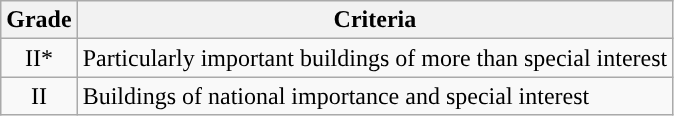<table class="wikitable">
<tr>
<th>Grade</th>
<th>Criteria</th>
</tr>
<tr>
<td align="center" >II*</td>
<td>Particularly important buildings of more than special interest</td>
</tr>
<tr>
<td align="center" >II</td>
<td>Buildings of national importance and special interest</td>
</tr>
</table>
